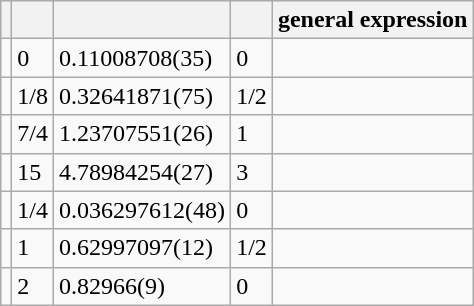<table class="wikitable">
<tr>
<th></th>
<th></th>
<th></th>
<th></th>
<th>general expression</th>
</tr>
<tr>
<td></td>
<td>0</td>
<td>0.11008708(35)</td>
<td>0</td>
<td></td>
</tr>
<tr>
<td></td>
<td>1/8</td>
<td>0.32641871(75)</td>
<td>1/2</td>
<td></td>
</tr>
<tr>
<td></td>
<td>7/4</td>
<td>1.23707551(26)</td>
<td>1</td>
<td></td>
</tr>
<tr>
<td></td>
<td>15</td>
<td>4.78984254(27)</td>
<td>3</td>
<td></td>
</tr>
<tr>
<td></td>
<td>1/4</td>
<td>0.036297612(48)</td>
<td>0</td>
<td></td>
</tr>
<tr>
<td></td>
<td>1</td>
<td>0.62997097(12)</td>
<td>1/2</td>
<td></td>
</tr>
<tr>
<td></td>
<td>2</td>
<td>0.82966(9)</td>
<td>0</td>
<td></td>
</tr>
</table>
